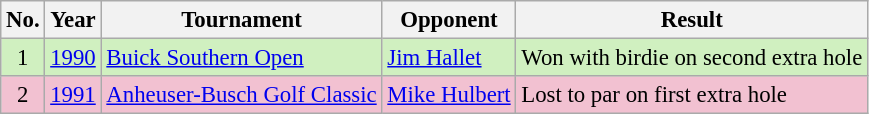<table class="wikitable" style="font-size:95%;">
<tr>
<th>No.</th>
<th>Year</th>
<th>Tournament</th>
<th>Opponent</th>
<th>Result</th>
</tr>
<tr style="background:#D0F0C0;">
<td align=center>1</td>
<td><a href='#'>1990</a></td>
<td><a href='#'>Buick Southern Open</a></td>
<td> <a href='#'>Jim Hallet</a></td>
<td>Won with birdie on second extra hole</td>
</tr>
<tr style="background:#F2C1D1;">
<td align=center>2</td>
<td><a href='#'>1991</a></td>
<td><a href='#'>Anheuser-Busch Golf Classic</a></td>
<td> <a href='#'>Mike Hulbert</a></td>
<td>Lost to par on first extra hole</td>
</tr>
</table>
